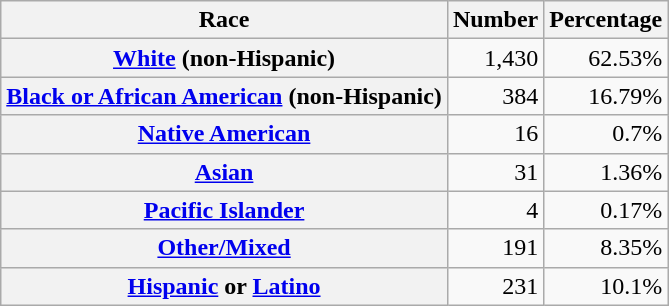<table class="wikitable" style="text-align:right">
<tr>
<th scope="col">Race</th>
<th scope="col">Number</th>
<th scope="col">Percentage</th>
</tr>
<tr>
<th scope="row"><a href='#'>White</a> (non-Hispanic)</th>
<td>1,430</td>
<td>62.53%</td>
</tr>
<tr>
<th scope="row"><a href='#'>Black or African American</a> (non-Hispanic)</th>
<td>384</td>
<td>16.79%</td>
</tr>
<tr>
<th scope="row"><a href='#'>Native American</a></th>
<td>16</td>
<td>0.7%</td>
</tr>
<tr>
<th scope="row"><a href='#'>Asian</a></th>
<td>31</td>
<td>1.36%</td>
</tr>
<tr>
<th scope="row"><a href='#'>Pacific Islander</a></th>
<td>4</td>
<td>0.17%</td>
</tr>
<tr>
<th scope="row"><a href='#'>Other/Mixed</a></th>
<td>191</td>
<td>8.35%</td>
</tr>
<tr>
<th scope="row"><a href='#'>Hispanic</a> or <a href='#'>Latino</a></th>
<td>231</td>
<td>10.1%</td>
</tr>
</table>
